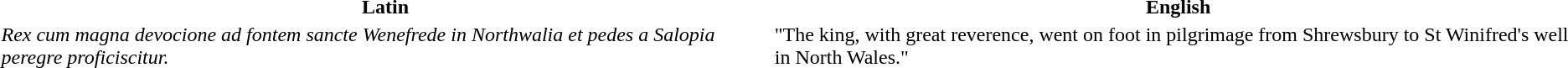<table>
<tr>
<th>Latin</th>
<th>English</th>
</tr>
<tr>
<td><em>Rex cum magna devocione ad fontem sancte Wenefrede in Northwalia et pedes a Salopia peregre proficiscitur.</em></td>
<td>"The king, with great reverence, went on foot in pilgrimage from Shrewsbury to St Winifred's well in North Wales."</td>
</tr>
</table>
